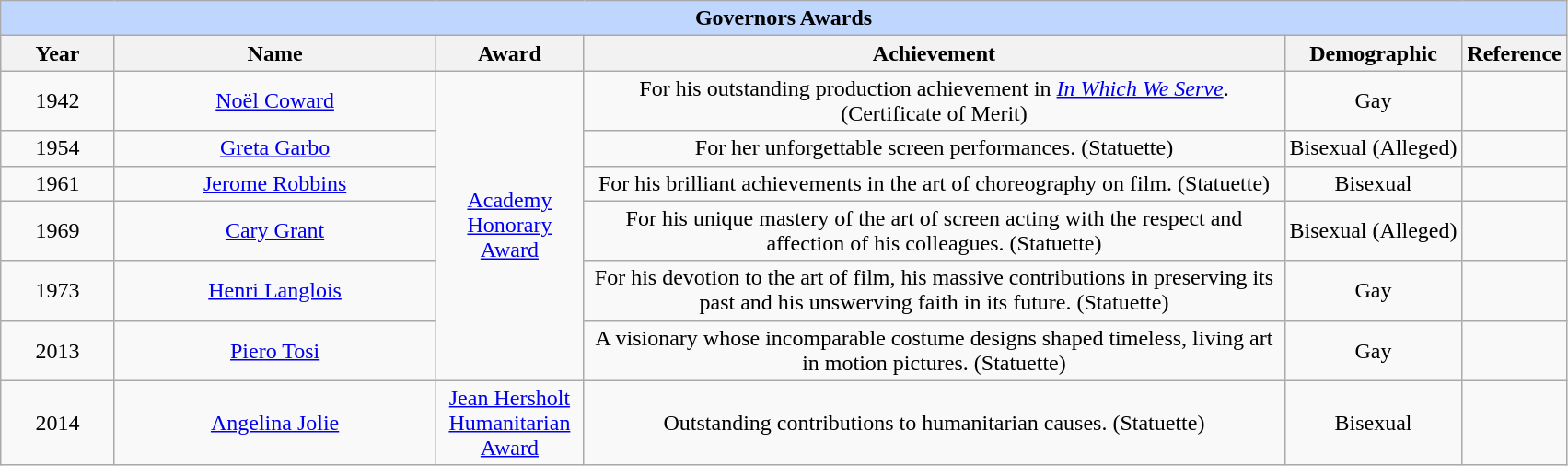<table class="wikitable" style="text-align: center">
<tr style="background:#bfd7ff;">
<td colspan="6" style="text-align:center;"><strong>Governors Awards</strong></td>
</tr>
<tr style="background:#ebf5ff;">
<th style="width:075px;">Year</th>
<th style="width:225px;">Name</th>
<th style="width:100px;">Award</th>
<th style="width:500px;">Achievement</th>
<th>Demographic</th>
<th width="50">Reference</th>
</tr>
<tr>
<td>1942</td>
<td><a href='#'>Noël Coward</a></td>
<td rowspan=6><a href='#'>Academy Honorary Award</a></td>
<td>For his outstanding production achievement in <em><a href='#'>In Which We Serve</a></em>. (Certificate of Merit)</td>
<td>Gay</td>
<td></td>
</tr>
<tr>
<td>1954</td>
<td><a href='#'>Greta Garbo</a></td>
<td>For her unforgettable screen performances. (Statuette)</td>
<td>Bisexual (Alleged)</td>
<td></td>
</tr>
<tr>
<td>1961</td>
<td><a href='#'>Jerome Robbins</a></td>
<td>For his brilliant achievements in the art of choreography on film. (Statuette)</td>
<td>Bisexual</td>
<td></td>
</tr>
<tr>
<td>1969</td>
<td><a href='#'>Cary Grant</a></td>
<td>For his unique mastery of the art of screen acting with the respect and affection of his colleagues. (Statuette)</td>
<td>Bisexual (Alleged)</td>
<td></td>
</tr>
<tr>
<td>1973</td>
<td><a href='#'>Henri Langlois</a></td>
<td>For his devotion to the art of film, his massive contributions in preserving its past and his unswerving faith in its future. (Statuette)</td>
<td>Gay</td>
<td></td>
</tr>
<tr>
<td>2013</td>
<td><a href='#'>Piero Tosi</a></td>
<td>A visionary whose incomparable costume designs shaped timeless, living art in motion pictures. (Statuette)</td>
<td>Gay</td>
<td></td>
</tr>
<tr>
<td>2014</td>
<td><a href='#'>Angelina Jolie</a></td>
<td><a href='#'>Jean Hersholt Humanitarian Award</a></td>
<td>Outstanding contributions to humanitarian causes. (Statuette)</td>
<td>Bisexual</td>
<td></td>
</tr>
</table>
